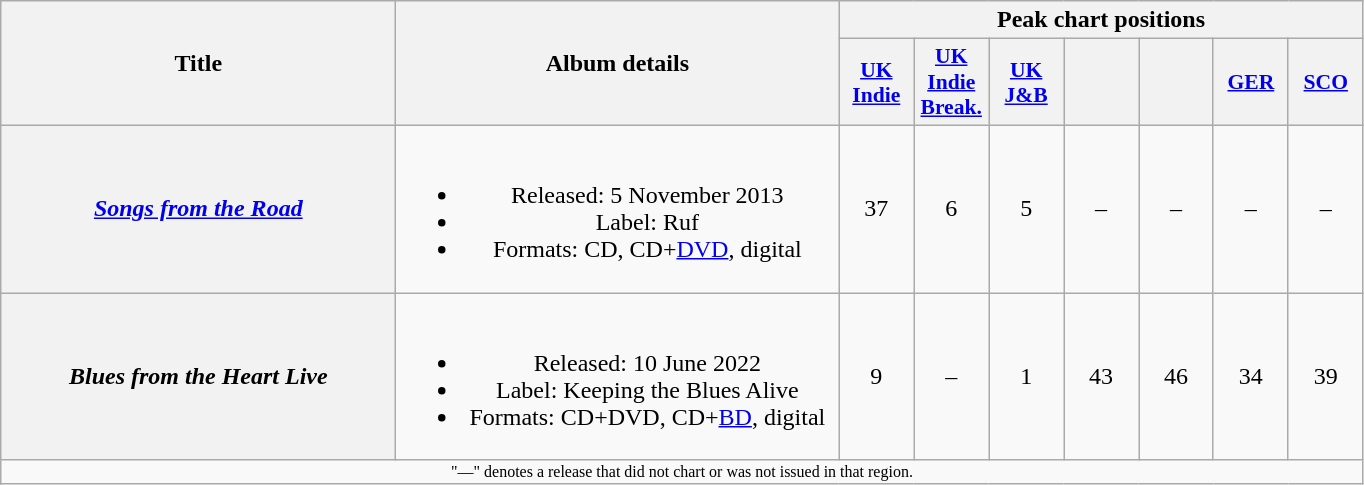<table class="wikitable plainrowheaders" style="text-align:center;">
<tr>
<th scope="col" rowspan="2" style="width:16em;">Title</th>
<th scope="col" rowspan="2" style="width:18em;">Album details</th>
<th scope="col" colspan="7">Peak chart positions</th>
</tr>
<tr>
<th scope="col" style="width:3em;font-size:90%;"><a href='#'>UK<br>Indie</a><br></th>
<th scope="col" style="width:3em;font-size:90%;"><a href='#'>UK<br>Indie<br>Break.</a><br></th>
<th scope="col" style="width:3em;font-size:90%;"><a href='#'>UK<br>J&B</a><br></th>
<th scope="col" style="width:3em;font-size:90%;"><br></th>
<th scope="col" style="width:3em;font-size:90%;"><br></th>
<th scope="col" style="width:3em;font-size:90%;"><a href='#'>GER</a><br></th>
<th scope="col" style="width:3em;font-size:90%;"><a href='#'>SCO</a><br></th>
</tr>
<tr>
<th scope="row"><em><a href='#'>Songs from the Road</a></em></th>
<td><br><ul><li>Released: 5 November 2013</li><li>Label: Ruf</li><li>Formats: CD, CD+<a href='#'>DVD</a>, digital</li></ul></td>
<td>37</td>
<td>6</td>
<td>5</td>
<td>–</td>
<td>–</td>
<td>–</td>
<td>–</td>
</tr>
<tr>
<th scope="row"><em>Blues from the Heart Live</em></th>
<td><br><ul><li>Released: 10 June 2022</li><li>Label: Keeping the Blues Alive</li><li>Formats: CD+DVD, CD+<a href='#'>BD</a>, digital</li></ul></td>
<td>9</td>
<td>–</td>
<td>1</td>
<td>43</td>
<td>46</td>
<td>34</td>
<td>39</td>
</tr>
<tr>
<td align="center" colspan="9" style="font-size: 8pt">"—" denotes a release that did not chart or was not issued in that region.</td>
</tr>
</table>
